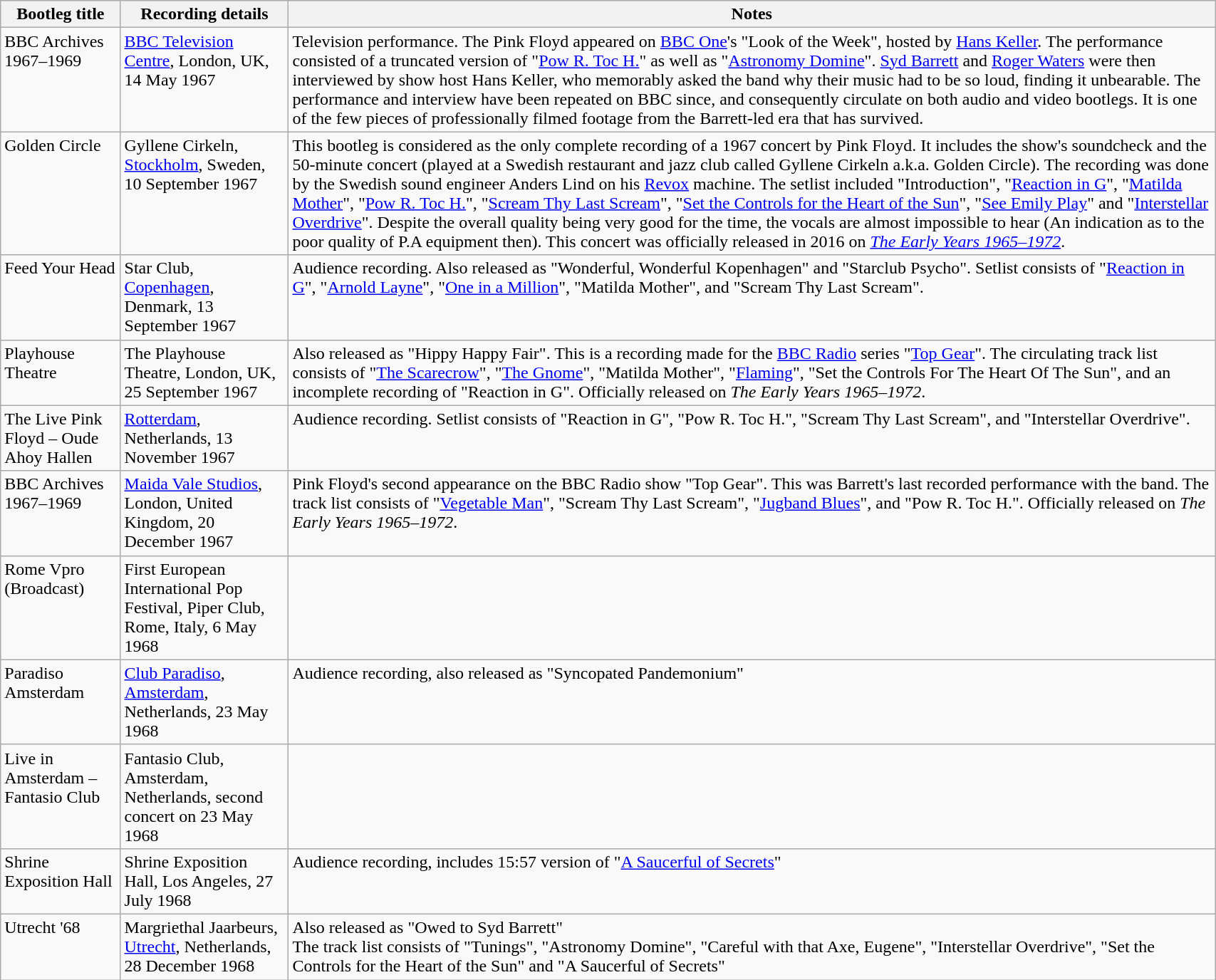<table class="wikitable" style="width:90%; padding:5px; align:center;">
<tr>
<th>Bootleg title</th>
<th>Recording details</th>
<th>Notes</th>
</tr>
<tr>
<td valign="top">BBC Archives 1967–1969</td>
<td valign="top"><a href='#'>BBC Television Centre</a>, London, UK, 14 May 1967</td>
<td valign="top">Television performance. The Pink Floyd appeared on <a href='#'>BBC One</a>'s "Look of the Week", hosted by <a href='#'>Hans Keller</a>. The performance consisted of a truncated version of "<a href='#'>Pow R. Toc H.</a>" as well as "<a href='#'>Astronomy Domine</a>". <a href='#'>Syd Barrett</a> and <a href='#'>Roger Waters</a> were then interviewed by show host Hans Keller, who memorably asked the band why their music had to be so loud, finding it unbearable. The performance and interview have been repeated on BBC since, and consequently circulate on both audio and video bootlegs. It is one of the few pieces of professionally filmed footage from the Barrett-led era that has survived.</td>
</tr>
<tr>
<td valign="top">Golden Circle</td>
<td valign="top">Gyllene Cirkeln, <a href='#'>Stockholm</a>, Sweden, 10 September 1967</td>
<td valign="top">This bootleg is considered as the only complete recording of a 1967 concert by Pink Floyd. It includes the show's soundcheck and the 50-minute concert (played at a Swedish restaurant and jazz club called Gyllene Cirkeln a.k.a. Golden Circle). The recording was done by the Swedish sound engineer Anders Lind on his <a href='#'>Revox</a> machine. The setlist included "Introduction", "<a href='#'>Reaction in G</a>", "<a href='#'>Matilda Mother</a>", "<a href='#'>Pow R. Toc H.</a>", "<a href='#'>Scream Thy Last Scream</a>", "<a href='#'>Set the Controls for the Heart of the Sun</a>", "<a href='#'>See Emily Play</a>" and "<a href='#'>Interstellar Overdrive</a>". Despite the overall quality being very good for the time, the vocals are almost impossible to hear (An indication as to the poor quality of P.A equipment then). This concert was officially released in 2016 on <em><a href='#'>The Early Years 1965–1972</a></em>.</td>
</tr>
<tr>
<td valign="top">Feed Your Head</td>
<td valign="top">Star Club, <a href='#'>Copenhagen</a>, Denmark, 13 September 1967</td>
<td valign="top">Audience recording. Also released as "Wonderful, Wonderful Kopenhagen" and "Starclub Psycho". Setlist consists of "<a href='#'>Reaction in G</a>", "<a href='#'>Arnold Layne</a>", "<a href='#'>One in a Million</a>", "Matilda Mother", and "Scream Thy Last Scream".</td>
</tr>
<tr>
<td valign="top">Playhouse Theatre</td>
<td valign="top">The Playhouse Theatre, London, UK, 25 September 1967</td>
<td valign="top">Also released as "Hippy Happy Fair". This is a recording made for the <a href='#'>BBC Radio</a> series "<a href='#'>Top Gear</a>". The circulating track list consists of "<a href='#'>The Scarecrow</a>", "<a href='#'>The Gnome</a>", "Matilda Mother", "<a href='#'>Flaming</a>", "Set the Controls For The Heart Of The Sun", and an incomplete recording of "Reaction in G". Officially released on <em>The Early Years 1965–1972</em>.</td>
</tr>
<tr>
<td valign="top">The Live Pink Floyd – Oude Ahoy Hallen</td>
<td valign="top"><a href='#'>Rotterdam</a>, Netherlands, 13 November 1967</td>
<td valign="top">Audience recording. Setlist consists of "Reaction in G", "Pow R. Toc H.", "Scream Thy Last Scream", and "Interstellar Overdrive".</td>
</tr>
<tr>
<td valign="top">BBC Archives 1967–1969</td>
<td valign="top"><a href='#'>Maida Vale Studios</a>, London, United Kingdom, 20 December 1967</td>
<td valign="top">Pink Floyd's second appearance on the BBC Radio show "Top Gear". This was Barrett's last recorded performance with the band. The track list consists of "<a href='#'>Vegetable Man</a>", "Scream Thy Last Scream", "<a href='#'>Jugband Blues</a>", and "Pow R. Toc H.". Officially released on <em>The Early Years 1965–1972</em>.</td>
</tr>
<tr>
<td valign="top">Rome Vpro (Broadcast)</td>
<td valign="top">First European International Pop Festival, Piper Club, Rome, Italy, 6 May 1968</td>
<td valign="top"></td>
</tr>
<tr>
<td valign="top">Paradiso Amsterdam</td>
<td valign="top"><a href='#'>Club Paradiso</a>, <a href='#'>Amsterdam</a>, Netherlands, 23 May 1968</td>
<td valign="top">Audience recording, also released as "Syncopated Pandemonium"</td>
</tr>
<tr>
<td valign="top">Live in Amsterdam – Fantasio Club</td>
<td valign="top">Fantasio Club, Amsterdam, Netherlands, second concert on 23 May 1968</td>
<td valign="top"></td>
</tr>
<tr>
<td valign="top">Shrine Exposition Hall</td>
<td valign="top">Shrine Exposition Hall, Los Angeles, 27 July 1968</td>
<td valign="top">Audience recording, includes 15:57 version of "<a href='#'>A Saucerful of Secrets</a>"</td>
</tr>
<tr>
<td valign="top">Utrecht '68</td>
<td valign="top">Margriethal Jaarbeurs, <a href='#'>Utrecht</a>, Netherlands, 28 December 1968</td>
<td valign="top">Also released as "Owed to Syd Barrett"<br>The track list consists of "Tunings", "Astronomy Domine", "Careful with that Axe, Eugene", "Interstellar Overdrive", "Set the Controls for the Heart of the Sun" and "A Saucerful of Secrets"</td>
</tr>
</table>
